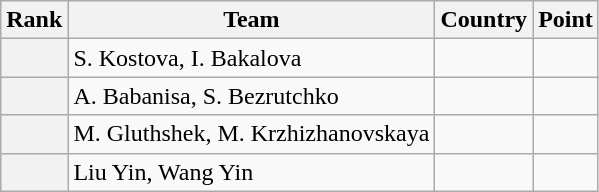<table class="wikitable sortable">
<tr>
<th>Rank</th>
<th>Team</th>
<th>Country</th>
<th>Point</th>
</tr>
<tr>
<th></th>
<td>S. Kostova, I. Bakalova</td>
<td></td>
<td></td>
</tr>
<tr>
<th></th>
<td>A. Babanisa, S. Bezrutchko</td>
<td></td>
<td></td>
</tr>
<tr>
<th></th>
<td>M. Gluthshek, M. Krzhizhanovskaya</td>
<td></td>
<td></td>
</tr>
<tr>
<th></th>
<td>Liu Yin, Wang Yin</td>
<td></td>
<td></td>
</tr>
</table>
